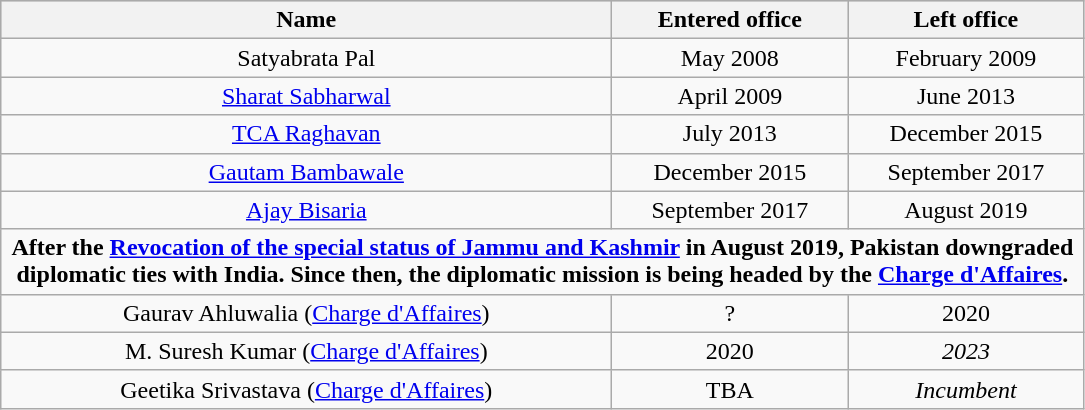<table class="wikitable" style="text-align:center">
<tr style="background:#cccccc">
<th scope="col" style="width: 400px;">Name</th>
<th scope="col" style="width: 150px;">Entered office</th>
<th scope="col" style="width: 150px;">Left office</th>
</tr>
<tr>
<td>Satyabrata Pal</td>
<td>May 2008</td>
<td>February 2009</td>
</tr>
<tr>
<td><a href='#'>Sharat Sabharwal</a></td>
<td>April 2009</td>
<td>June 2013</td>
</tr>
<tr>
<td><a href='#'>TCA Raghavan</a></td>
<td>July 2013</td>
<td>December 2015</td>
</tr>
<tr>
<td><a href='#'>Gautam Bambawale</a></td>
<td>December 2015</td>
<td>September 2017</td>
</tr>
<tr>
<td><a href='#'>Ajay Bisaria</a></td>
<td>September 2017</td>
<td>August 2019</td>
</tr>
<tr>
<td colspan=3><strong>After the <a href='#'>Revocation of the special status of Jammu and Kashmir</a> in August 2019, Pakistan downgraded diplomatic ties with India. Since then, the diplomatic mission is being headed by the <a href='#'>Charge d'Affaires</a>.</strong></td>
</tr>
<tr>
<td>Gaurav Ahluwalia (<a href='#'>Charge d'Affaires</a>)</td>
<td>?</td>
<td>2020</td>
</tr>
<tr>
<td>M. Suresh Kumar (<a href='#'>Charge d'Affaires</a>)</td>
<td>2020</td>
<td><em>2023</em></td>
</tr>
<tr>
<td>Geetika Srivastava (<a href='#'>Charge d'Affaires</a>)</td>
<td>TBA</td>
<td><em>Incumbent</em></td>
</tr>
</table>
